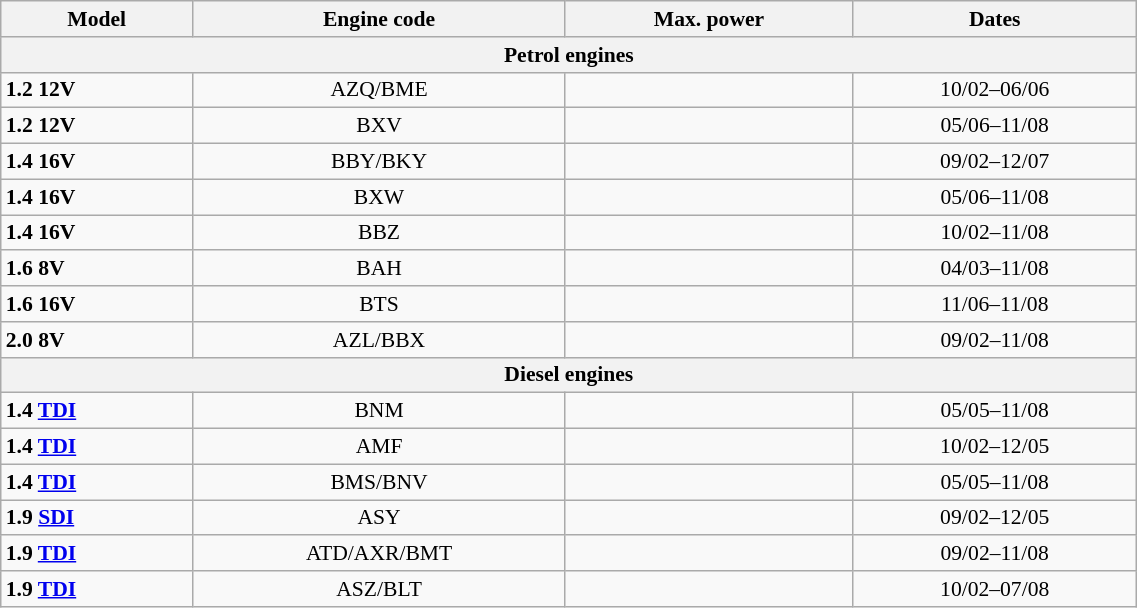<table class="wikitable" style="text-align:center; font-size:90%; width: 60%;">
<tr>
<th>Model</th>
<th>Engine code</th>
<th>Max. power</th>
<th>Dates</th>
</tr>
<tr>
<th colspan="11">Petrol engines</th>
</tr>
<tr>
<td align="left"><strong>1.2 12V</strong></td>
<td>AZQ/BME</td>
<td></td>
<td>10/02–06/06</td>
</tr>
<tr>
<td align="left"><strong>1.2 12V</strong></td>
<td>BXV</td>
<td></td>
<td>05/06–11/08</td>
</tr>
<tr>
<td align="left"><strong>1.4 16V</strong></td>
<td>BBY/BKY</td>
<td></td>
<td>09/02–12/07</td>
</tr>
<tr>
<td align="left"><strong>1.4 16V</strong></td>
<td>BXW</td>
<td></td>
<td>05/06–11/08</td>
</tr>
<tr>
<td align="left"><strong>1.4 16V</strong></td>
<td>BBZ</td>
<td></td>
<td>10/02–11/08</td>
</tr>
<tr>
<td align="left"><strong>1.6 8V</strong></td>
<td>BAH</td>
<td></td>
<td>04/03–11/08</td>
</tr>
<tr>
<td align="left"><strong>1.6 16V</strong></td>
<td>BTS</td>
<td></td>
<td>11/06–11/08</td>
</tr>
<tr>
<td align="left"><strong>2.0 8V</strong></td>
<td>AZL/BBX</td>
<td></td>
<td>09/02–11/08</td>
</tr>
<tr>
<th colspan="11">Diesel engines</th>
</tr>
<tr>
<td align="left"><strong>1.4 <a href='#'>TDI</a></strong></td>
<td>BNM</td>
<td></td>
<td>05/05–11/08</td>
</tr>
<tr>
<td align="left"><strong>1.4 <a href='#'>TDI</a></strong></td>
<td>AMF</td>
<td></td>
<td>10/02–12/05</td>
</tr>
<tr>
<td align="left"><strong>1.4 <a href='#'>TDI</a></strong></td>
<td>BMS/BNV</td>
<td></td>
<td>05/05–11/08</td>
</tr>
<tr>
<td align="left"><strong>1.9 <a href='#'>SDI</a></strong></td>
<td>ASY</td>
<td></td>
<td>09/02–12/05</td>
</tr>
<tr>
<td align="left"><strong>1.9 <a href='#'>TDI</a></strong></td>
<td>ATD/AXR/BMT</td>
<td></td>
<td>09/02–11/08</td>
</tr>
<tr>
<td align="left"><strong>1.9 <a href='#'>TDI</a></strong></td>
<td>ASZ/BLT</td>
<td></td>
<td>10/02–07/08</td>
</tr>
</table>
